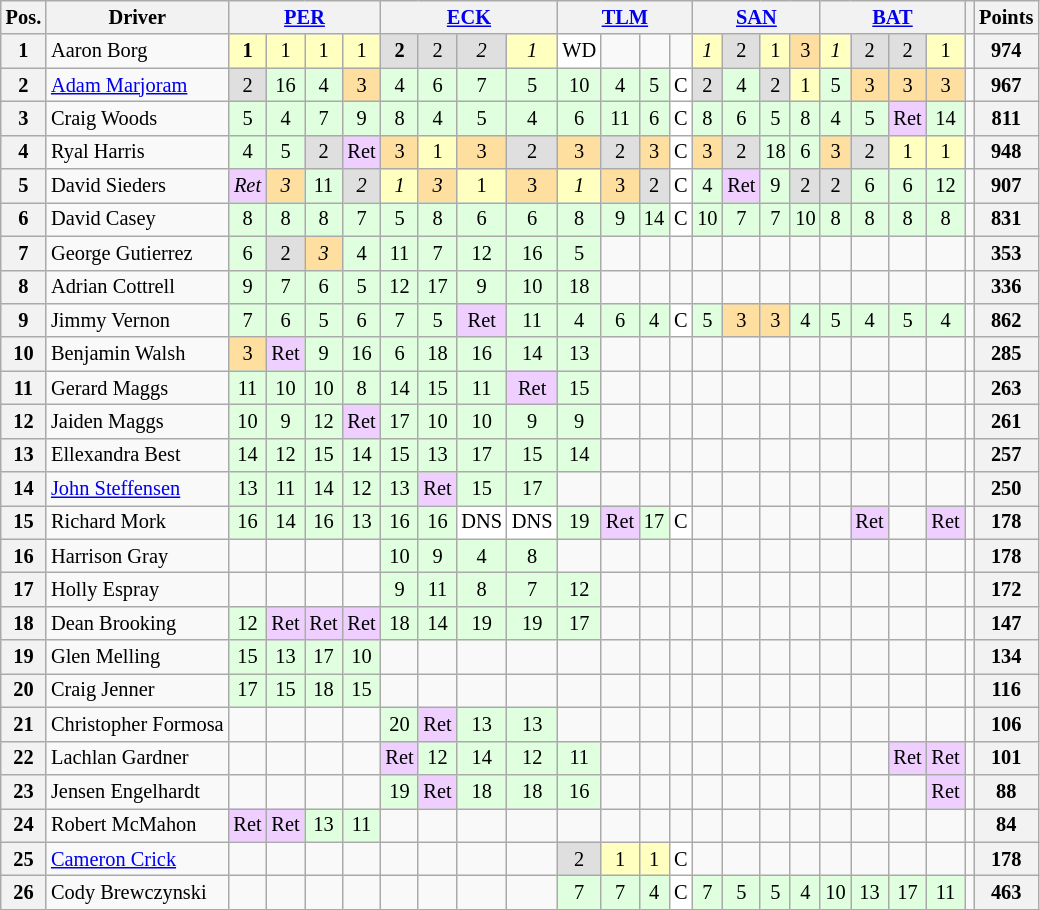<table class="wikitable" style="font-size: 85%; text-align: center">
<tr>
<th>Pos.</th>
<th>Driver</th>
<th colspan="4"><a href='#'>PER</a><br></th>
<th colspan="4"><a href='#'>ECK</a><br></th>
<th colspan="4"><a href='#'>TLM</a><br></th>
<th colspan="4"><a href='#'>SAN</a><br></th>
<th colspan="4"><a href='#'>BAT</a><br></th>
<th></th>
<th>Points</th>
</tr>
<tr>
<th>1</th>
<td align=left> Aaron Borg</td>
<td style="background: #ffffbf"><strong>1</strong></td>
<td style="background: #ffffbf">1</td>
<td style="background: #ffffbf">1</td>
<td style="background: #ffffbf">1</td>
<td style="background: #dfdfdf"><strong>2</strong></td>
<td style="background: #dfdfdf">2</td>
<td style="background: #dfdfdf"><em>2</em></td>
<td style="background: #ffffbf"><em>1</em></td>
<td style="background: #ffffff">WD</td>
<td></td>
<td></td>
<td></td>
<td style="background: #ffffbf"><em>1</em></td>
<td style="background: #dfdfdf">2</td>
<td style="background: #ffffbf">1</td>
<td style="background: #ffdf9f">3</td>
<td style="background: #ffffbf"><em>1</em></td>
<td style="background: #dfdfdf">2</td>
<td style="background: #dfdfdf">2</td>
<td style="background: #ffffbf">1</td>
<td></td>
<th>974</th>
</tr>
<tr>
<th>2</th>
<td align=left> <a href='#'>Adam Marjoram</a></td>
<td style="background: #dfdfdf">2</td>
<td style="background: #dfffdf">16</td>
<td style="background: #dfffdf">4</td>
<td style="background: #ffdf9f">3</td>
<td style="background: #dfffdf">4</td>
<td style="background: #dfffdf">6</td>
<td style="background: #dfffdf">7</td>
<td style="background: #dfffdf">5</td>
<td style="background: #dfffdf">10</td>
<td style="background: #dfffdf">4</td>
<td style="background: #dfffdf">5</td>
<td style="background: #ffffff">C</td>
<td style="background: #dfdfdf">2</td>
<td style="background: #dfffdf">4</td>
<td style="background: #dfdfdf">2</td>
<td style="background: #ffffbf">1</td>
<td style="background: #dfffdf">5</td>
<td style="background: #ffdf9f">3</td>
<td style="background: #ffdf9f">3</td>
<td style="background: #ffdf9f">3</td>
<td></td>
<th>967</th>
</tr>
<tr>
<th>3</th>
<td align=left> Craig Woods</td>
<td style="background: #dfffdf">5</td>
<td style="background: #dfffdf">4</td>
<td style="background: #dfffdf">7</td>
<td style="background: #dfffdf">9</td>
<td style="background: #dfffdf">8</td>
<td style="background: #dfffdf">4</td>
<td style="background: #dfffdf">5</td>
<td style="background: #dfffdf">4</td>
<td style="background: #dfffdf">6</td>
<td style="background: #dfffdf">11</td>
<td style="background: #dfffdf">6</td>
<td style="background: #ffffff">C</td>
<td style="background: #dfffdf">8</td>
<td style="background: #dfffdf">6</td>
<td style="background: #dfffdf">5</td>
<td style="background: #dfffdf">8</td>
<td style="background: #dfffdf">4</td>
<td style="background: #dfffdf">5</td>
<td style="background:#EFCFFF;">Ret</td>
<td style="background: #dfffdf">14</td>
<td></td>
<th>811</th>
</tr>
<tr>
<th>4</th>
<td align=left> Ryal Harris</td>
<td style="background: #dfffdf">4</td>
<td style="background: #dfffdf">5</td>
<td style="background: #dfdfdf">2</td>
<td style="background:#EFCFFF;">Ret</td>
<td style="background: #ffdf9f">3</td>
<td style="background: #ffffbf">1</td>
<td style="background: #ffdf9f">3</td>
<td style="background: #dfdfdf">2</td>
<td style="background: #ffdf9f">3</td>
<td style="background: #dfdfdf">2</td>
<td style="background: #ffdf9f">3</td>
<td style="background: #ffffff">C</td>
<td style="background: #ffdf9f">3</td>
<td style="background: #dfdfdf">2</td>
<td style="background: #dfffdf">18</td>
<td style="background: #dfffdf">6</td>
<td style="background: #ffdf9f">3</td>
<td style="background: #dfdfdf">2</td>
<td style="background: #ffffbf">1</td>
<td style="background: #ffffbf">1</td>
<td></td>
<th>948</th>
</tr>
<tr>
<th>5</th>
<td align=left> David Sieders</td>
<td style="background:#EFCFFF;"><em>Ret</em></td>
<td style="background: #ffdf9f"><em>3</em></td>
<td style="background: #dfffdf">11</td>
<td style="background: #dfdfdf"><em>2</em></td>
<td style="background: #ffffbf"><em>1</em></td>
<td style="background: #ffdf9f"><em>3</em></td>
<td style="background: #ffffbf">1</td>
<td style="background: #ffdf9f">3</td>
<td style="background: #ffffbf"><em>1</em></td>
<td style="background: #ffdf9f">3</td>
<td style="background: #dfdfdf">2</td>
<td style="background: #ffffff">C</td>
<td style="background: #dfffdf">4</td>
<td style="background: #efcfff">Ret</td>
<td style="background: #dfffdf">9</td>
<td style="background: #dfdfdf">2</td>
<td style="background: #dfdfdf">2</td>
<td style="background: #dfffdf">6</td>
<td style="background: #dfffdf">6</td>
<td style="background: #dfffdf">12</td>
<td></td>
<th>907</th>
</tr>
<tr>
<th>6</th>
<td align=left> David Casey</td>
<td style="background: #dfffdf">8</td>
<td style="background: #dfffdf">8</td>
<td style="background: #dfffdf">8</td>
<td style="background: #dfffdf">7</td>
<td style="background: #dfffdf">5</td>
<td style="background: #dfffdf">8</td>
<td style="background: #dfffdf">6</td>
<td style="background: #dfffdf">6</td>
<td style="background: #dfffdf">8</td>
<td style="background: #dfffdf">9</td>
<td style="background: #dfffdf">14</td>
<td style="background: #ffffff">C</td>
<td style="background: #dfffdf">10</td>
<td style="background: #dfffdf">7</td>
<td style="background: #dfffdf">7</td>
<td style="background: #dfffdf">10</td>
<td style="background: #dfffdf">8</td>
<td style="background: #dfffdf">8</td>
<td style="background: #dfffdf">8</td>
<td style="background: #dfffdf">8</td>
<td></td>
<th>831</th>
</tr>
<tr>
<th>7</th>
<td align=left> George Gutierrez</td>
<td style="background: #dfffdf">6</td>
<td style="background: #dfdfdf">2</td>
<td style="background: #ffdf9f"><em>3</em></td>
<td style="background: #dfffdf">4</td>
<td style="background: #dfffdf">11</td>
<td style="background: #dfffdf">7</td>
<td style="background: #dfffdf">12</td>
<td style="background: #dfffdf">16</td>
<td style="background: #dfffdf">5</td>
<td></td>
<td></td>
<td></td>
<td></td>
<td></td>
<td></td>
<td></td>
<td></td>
<td></td>
<td></td>
<td></td>
<td></td>
<th>353</th>
</tr>
<tr>
<th>8</th>
<td align=left> Adrian Cottrell</td>
<td style="background: #dfffdf">9</td>
<td style="background: #dfffdf">7</td>
<td style="background: #dfffdf">6</td>
<td style="background: #dfffdf">5</td>
<td style="background: #dfffdf">12</td>
<td style="background: #dfffdf">17</td>
<td style="background: #dfffdf">9</td>
<td style="background: #dfffdf">10</td>
<td style="background: #dfffdf">18</td>
<td></td>
<td></td>
<td></td>
<td></td>
<td></td>
<td></td>
<td></td>
<td></td>
<td></td>
<td></td>
<td></td>
<td></td>
<th>336</th>
</tr>
<tr>
<th>9</th>
<td align=left> Jimmy Vernon</td>
<td style="background: #dfffdf">7</td>
<td style="background: #dfffdf">6</td>
<td style="background: #dfffdf">5</td>
<td style="background: #dfffdf">6</td>
<td style="background: #dfffdf">7</td>
<td style="background: #dfffdf">5</td>
<td style="background:#EFCFFF;">Ret</td>
<td style="background: #dfffdf">11</td>
<td style="background: #dfffdf">4</td>
<td style="background: #dfffdf">6</td>
<td style="background: #dfffdf">4</td>
<td style="background: #ffffff">C</td>
<td style="background: #dfffdf">5</td>
<td style="background: #ffdf9f">3</td>
<td style="background: #ffdf9f">3</td>
<td style="background: #dfffdf">4</td>
<td style="background: #dfffdf">5</td>
<td style="background: #dfffdf">4</td>
<td style="background: #dfffdf">5</td>
<td style="background: #dfffdf">4</td>
<td></td>
<th>862</th>
</tr>
<tr>
<th>10</th>
<td align=left> Benjamin Walsh</td>
<td style="background: #ffdf9f">3</td>
<td style="background:#EFCFFF;">Ret</td>
<td style="background: #dfffdf">9</td>
<td style="background: #dfffdf">16</td>
<td style="background: #dfffdf">6</td>
<td style="background: #dfffdf">18</td>
<td style="background: #dfffdf">16</td>
<td style="background: #dfffdf">14</td>
<td style="background: #dfffdf">13</td>
<td></td>
<td></td>
<td></td>
<td></td>
<td></td>
<td></td>
<td></td>
<td></td>
<td></td>
<td></td>
<td></td>
<td></td>
<th>285</th>
</tr>
<tr>
<th>11</th>
<td align=left> Gerard Maggs</td>
<td style="background: #dfffdf">11</td>
<td style="background: #dfffdf">10</td>
<td style="background: #dfffdf">10</td>
<td style="background: #dfffdf">8</td>
<td style="background: #dfffdf">14</td>
<td style="background: #dfffdf">15</td>
<td style="background: #dfffdf">11</td>
<td style="background:#EFCFFF;">Ret</td>
<td style="background: #dfffdf">15</td>
<td></td>
<td></td>
<td></td>
<td></td>
<td></td>
<td></td>
<td></td>
<td></td>
<td></td>
<td></td>
<td></td>
<td></td>
<th>263</th>
</tr>
<tr>
<th>12</th>
<td align=left> Jaiden Maggs</td>
<td style="background: #dfffdf">10</td>
<td style="background: #dfffdf">9</td>
<td style="background: #dfffdf">12</td>
<td style="background:#EFCFFF;">Ret</td>
<td style="background: #dfffdf">17</td>
<td style="background: #dfffdf">10</td>
<td style="background: #dfffdf">10</td>
<td style="background: #dfffdf">9</td>
<td style="background: #dfffdf">9</td>
<td></td>
<td></td>
<td></td>
<td></td>
<td></td>
<td></td>
<td></td>
<td></td>
<td></td>
<td></td>
<td></td>
<td></td>
<th>261</th>
</tr>
<tr>
<th>13</th>
<td align=left> Ellexandra Best</td>
<td style="background: #dfffdf">14</td>
<td style="background: #dfffdf">12</td>
<td style="background: #dfffdf">15</td>
<td style="background: #dfffdf">14</td>
<td style="background: #dfffdf">15</td>
<td style="background: #dfffdf">13</td>
<td style="background: #dfffdf">17</td>
<td style="background: #dfffdf">15</td>
<td style="background: #dfffdf">14</td>
<td></td>
<td></td>
<td></td>
<td></td>
<td></td>
<td></td>
<td></td>
<td></td>
<td></td>
<td></td>
<td></td>
<td></td>
<th>257</th>
</tr>
<tr>
<th>14</th>
<td align=left> <a href='#'>John Steffensen</a></td>
<td style="background: #dfffdf">13</td>
<td style="background: #dfffdf">11</td>
<td style="background: #dfffdf">14</td>
<td style="background: #dfffdf">12</td>
<td style="background: #dfffdf">13</td>
<td style="background:#EFCFFF;">Ret</td>
<td style="background: #dfffdf">15</td>
<td style="background: #dfffdf">17</td>
<td></td>
<td></td>
<td></td>
<td></td>
<td></td>
<td></td>
<td></td>
<td></td>
<td></td>
<td></td>
<td></td>
<td></td>
<td></td>
<th>250</th>
</tr>
<tr>
<th>15</th>
<td align=left> Richard Mork</td>
<td style="background: #dfffdf">16</td>
<td style="background: #dfffdf">14</td>
<td style="background: #dfffdf">16</td>
<td style="background: #dfffdf">13</td>
<td style="background: #dfffdf">16</td>
<td style="background: #dfffdf">16</td>
<td style="background: #ffffff">DNS</td>
<td style="background: #ffffff">DNS</td>
<td style="background: #dfffdf">19</td>
<td style="background:#EFCFFF;">Ret</td>
<td style="background: #dfffdf">17</td>
<td style="background: #ffffff">C</td>
<td></td>
<td></td>
<td></td>
<td></td>
<td></td>
<td style="background:#EFCFFF;">Ret</td>
<td></td>
<td style="background:#EFCFFF;">Ret</td>
<td></td>
<th>178</th>
</tr>
<tr>
<th>16</th>
<td align=left> Harrison Gray</td>
<td></td>
<td></td>
<td></td>
<td></td>
<td style="background: #dfffdf">10</td>
<td style="background: #dfffdf">9</td>
<td style="background: #dfffdf">4</td>
<td style="background: #dfffdf">8</td>
<td></td>
<td></td>
<td></td>
<td></td>
<td></td>
<td></td>
<td></td>
<td></td>
<td></td>
<td></td>
<td></td>
<td></td>
<td></td>
<th>178</th>
</tr>
<tr>
<th>17</th>
<td align=left> Holly Espray</td>
<td></td>
<td></td>
<td></td>
<td></td>
<td style="background: #dfffdf">9</td>
<td style="background: #dfffdf">11</td>
<td style="background: #dfffdf">8</td>
<td style="background: #dfffdf">7</td>
<td style="background: #dfffdf">12</td>
<td></td>
<td></td>
<td></td>
<td></td>
<td></td>
<td></td>
<td></td>
<td></td>
<td></td>
<td></td>
<td></td>
<td></td>
<th>172</th>
</tr>
<tr>
<th>18</th>
<td align=left> Dean Brooking</td>
<td style="background: #dfffdf">12</td>
<td style="background:#EFCFFF;">Ret</td>
<td style="background:#EFCFFF;">Ret</td>
<td style="background:#EFCFFF;">Ret</td>
<td style="background: #dfffdf">18</td>
<td style="background: #dfffdf">14</td>
<td style="background: #dfffdf">19</td>
<td style="background: #dfffdf">19</td>
<td style="background: #dfffdf">17</td>
<td></td>
<td></td>
<td></td>
<td></td>
<td></td>
<td></td>
<td></td>
<td></td>
<td></td>
<td></td>
<td></td>
<td></td>
<th>147</th>
</tr>
<tr>
<th>19</th>
<td align=left> Glen Melling</td>
<td style="background: #dfffdf">15</td>
<td style="background: #dfffdf">13</td>
<td style="background: #dfffdf">17</td>
<td style="background: #dfffdf">10</td>
<td></td>
<td></td>
<td></td>
<td></td>
<td></td>
<td></td>
<td></td>
<td></td>
<td></td>
<td></td>
<td></td>
<td></td>
<td></td>
<td></td>
<td></td>
<td></td>
<td></td>
<th>134</th>
</tr>
<tr>
<th>20</th>
<td align=left> Craig Jenner</td>
<td style="background: #dfffdf">17</td>
<td style="background: #dfffdf">15</td>
<td style="background: #dfffdf">18</td>
<td style="background: #dfffdf">15</td>
<td></td>
<td></td>
<td></td>
<td></td>
<td></td>
<td></td>
<td></td>
<td></td>
<td></td>
<td></td>
<td></td>
<td></td>
<td></td>
<td></td>
<td></td>
<td></td>
<td></td>
<th>116</th>
</tr>
<tr>
<th>21</th>
<td align=left> Christopher Formosa</td>
<td></td>
<td></td>
<td></td>
<td></td>
<td style="background: #dfffdf">20</td>
<td style="background:#EFCFFF;">Ret</td>
<td style="background: #dfffdf">13</td>
<td style="background: #dfffdf">13</td>
<td></td>
<td></td>
<td></td>
<td></td>
<td></td>
<td></td>
<td></td>
<td></td>
<td></td>
<td></td>
<td></td>
<td></td>
<td></td>
<th>106</th>
</tr>
<tr>
<th>22</th>
<td align=left> Lachlan Gardner</td>
<td></td>
<td></td>
<td></td>
<td></td>
<td style="background:#EFCFFF;">Ret</td>
<td style="background: #dfffdf">12</td>
<td style="background: #dfffdf">14</td>
<td style="background: #dfffdf">12</td>
<td style="background: #dfffdf">11</td>
<td></td>
<td></td>
<td></td>
<td></td>
<td></td>
<td></td>
<td></td>
<td></td>
<td></td>
<td style="background:#EFCFFF;">Ret</td>
<td style="background:#EFCFFF;">Ret</td>
<td></td>
<th>101</th>
</tr>
<tr>
<th>23</th>
<td align=left> Jensen Engelhardt</td>
<td></td>
<td></td>
<td></td>
<td></td>
<td style="background: #dfffdf">19</td>
<td style="background:#EFCFFF;">Ret</td>
<td style="background: #dfffdf">18</td>
<td style="background: #dfffdf">18</td>
<td style="background: #dfffdf">16</td>
<td></td>
<td></td>
<td></td>
<td></td>
<td></td>
<td></td>
<td></td>
<td></td>
<td></td>
<td></td>
<td style="background:#EFCFFF;">Ret</td>
<td></td>
<th>88</th>
</tr>
<tr>
<th>24</th>
<td align=left> Robert McMahon</td>
<td style="background:#EFCFFF;">Ret</td>
<td style="background:#EFCFFF;">Ret</td>
<td style="background: #dfffdf">13</td>
<td style="background: #dfffdf">11</td>
<td></td>
<td></td>
<td></td>
<td></td>
<td></td>
<td></td>
<td></td>
<td></td>
<td></td>
<td></td>
<td></td>
<td></td>
<td></td>
<td></td>
<td></td>
<td></td>
<td></td>
<th>84</th>
</tr>
<tr>
<th>25</th>
<td align=left> <a href='#'>Cameron Crick</a></td>
<td></td>
<td></td>
<td></td>
<td></td>
<td></td>
<td></td>
<td></td>
<td></td>
<td style="background: #dfdfdf">2</td>
<td style="background: #ffffbf">1</td>
<td style="background: #ffffbf">1</td>
<td style="background: #ffffff">C</td>
<td></td>
<td></td>
<td></td>
<td></td>
<td></td>
<td></td>
<td></td>
<td></td>
<td></td>
<th>178</th>
</tr>
<tr>
<th>26</th>
<td align=left> Cody Brewczynski</td>
<td></td>
<td></td>
<td></td>
<td></td>
<td></td>
<td></td>
<td></td>
<td></td>
<td style="background: #dfffdf">7</td>
<td style="background: #dfffdf">7</td>
<td style="background: #dfffdf">4</td>
<td style="background: #ffffff">C</td>
<td style="background: #dfffdf">7</td>
<td style="background: #dfffdf">5</td>
<td style="background: #dfffdf">5</td>
<td style="background: #dfffdf">4</td>
<td style="background: #dfffdf">10</td>
<td style="background: #dfffdf">13</td>
<td style="background: #dfffdf">17</td>
<td style="background: #dfffdf">11</td>
<td></td>
<th>463</th>
</tr>
</table>
